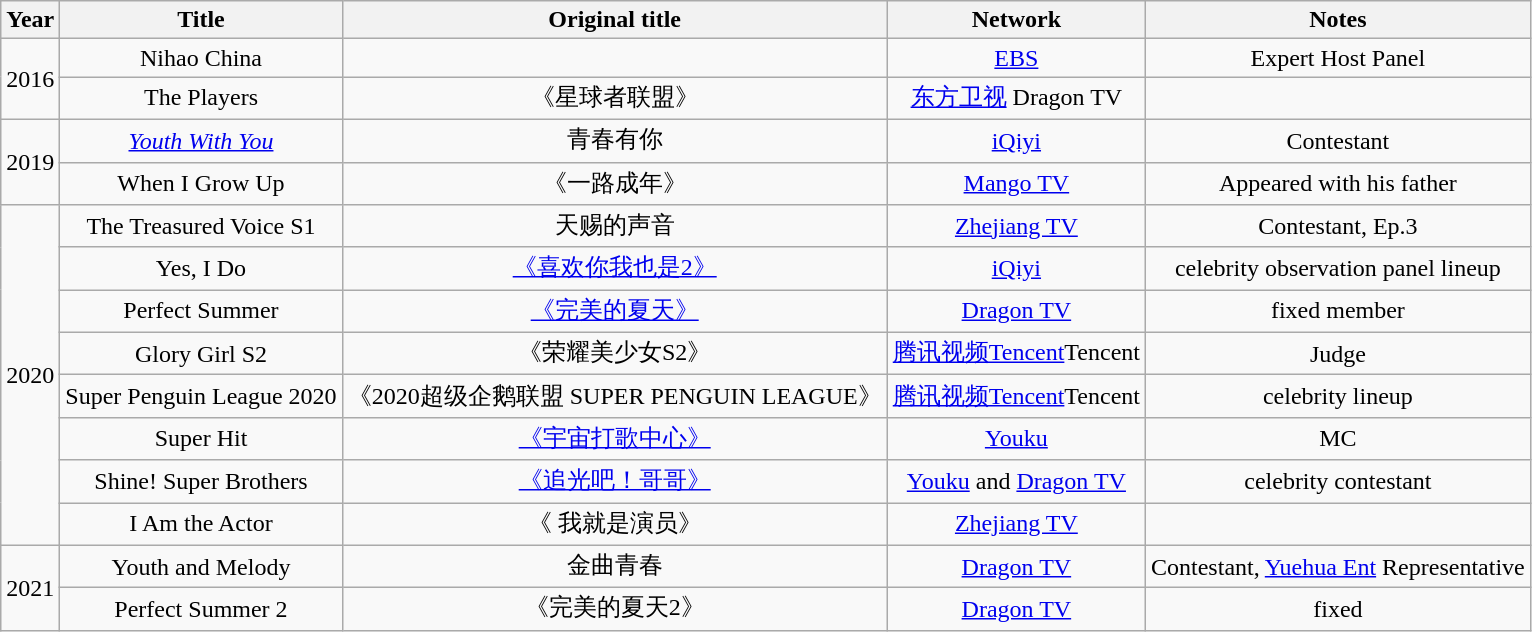<table class="wikitable" style="text-align:center;">
<tr>
<th>Year</th>
<th>Title</th>
<th>Original title</th>
<th>Network</th>
<th>Notes</th>
</tr>
<tr>
<td rowspan="2">2016</td>
<td>Nihao China</td>
<td></td>
<td><a href='#'>EBS</a></td>
<td>Expert Host Panel</td>
</tr>
<tr>
<td>The Players</td>
<td>《星球者联盟》</td>
<td><a href='#'>东方卫视</a> Dragon TV</td>
<td></td>
</tr>
<tr>
<td rowspan="2">2019</td>
<td><em><a href='#'>Youth With You</a></em></td>
<td>青春有你</td>
<td><a href='#'>iQiyi</a></td>
<td>Contestant</td>
</tr>
<tr>
<td>When I Grow Up</td>
<td>《一路成年》</td>
<td><a href='#'>Mango TV</a></td>
<td>Appeared with his father</td>
</tr>
<tr>
<td rowspan="8">2020</td>
<td>The Treasured Voice S1</td>
<td>天赐的声音</td>
<td><a href='#'>Zhejiang TV</a></td>
<td>Contestant, Ep.3</td>
</tr>
<tr>
<td>Yes, I Do</td>
<td><a href='#'>《喜欢你我也是2》</a></td>
<td><a href='#'>iQiyi</a></td>
<td>celebrity observation panel lineup</td>
</tr>
<tr>
<td>Perfect Summer</td>
<td><a href='#'>《完美的夏天》</a></td>
<td><a href='#'>Dragon TV</a></td>
<td>fixed member</td>
</tr>
<tr>
<td>Glory Girl S2</td>
<td>《荣耀美少女S2》</td>
<td><a href='#'>腾讯视频Tencent</a>Tencent</td>
<td>Judge</td>
</tr>
<tr>
<td>Super Penguin League 2020</td>
<td>《2020超级企鹅联盟 SUPER PENGUIN LEAGUE》</td>
<td><a href='#'>腾讯视频Tencent</a>Tencent</td>
<td>celebrity lineup</td>
</tr>
<tr>
<td>Super Hit</td>
<td><a href='#'>《宇宙打歌中心》</a></td>
<td><a href='#'>Youku</a></td>
<td>MC</td>
</tr>
<tr>
<td>Shine! Super Brothers</td>
<td><a href='#'> 《追光吧！哥哥》</a></td>
<td><a href='#'>Youku</a> and <a href='#'>Dragon TV</a></td>
<td>celebrity contestant</td>
</tr>
<tr>
<td>I Am the Actor</td>
<td>《 我就是演员》</td>
<td><a href='#'>Zhejiang TV</a></td>
<td></td>
</tr>
<tr>
<td rowspan="2">2021</td>
<td>Youth and Melody</td>
<td>金曲青春</td>
<td><a href='#'>Dragon TV</a></td>
<td>Contestant, <a href='#'>Yuehua Ent</a> Representative</td>
</tr>
<tr>
<td>Perfect Summer 2</td>
<td>《完美的夏天2》</td>
<td><a href='#'>Dragon TV</a></td>
<td>fixed</td>
</tr>
</table>
